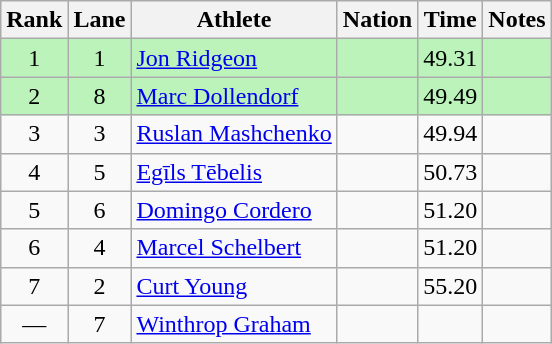<table class="wikitable sortable" style="text-align:center">
<tr>
<th>Rank</th>
<th>Lane</th>
<th>Athlete</th>
<th>Nation</th>
<th>Time</th>
<th>Notes</th>
</tr>
<tr style="background:#bbf3bb;">
<td>1</td>
<td>1</td>
<td align=left><a href='#'>Jon Ridgeon</a></td>
<td align=left></td>
<td>49.31</td>
<td></td>
</tr>
<tr style="background:#bbf3bb;">
<td>2</td>
<td>8</td>
<td align=left><a href='#'>Marc Dollendorf</a></td>
<td align=left></td>
<td>49.49</td>
<td></td>
</tr>
<tr>
<td>3</td>
<td>3</td>
<td align=left><a href='#'>Ruslan Mashchenko</a></td>
<td align=left></td>
<td>49.94</td>
<td></td>
</tr>
<tr>
<td>4</td>
<td>5</td>
<td align=left><a href='#'>Egīls Tēbelis</a></td>
<td align=left></td>
<td>50.73</td>
<td></td>
</tr>
<tr>
<td>5</td>
<td>6</td>
<td align=left><a href='#'>Domingo Cordero</a></td>
<td align=left></td>
<td>51.20</td>
<td></td>
</tr>
<tr>
<td>6</td>
<td>4</td>
<td align=left><a href='#'>Marcel Schelbert</a></td>
<td align=left></td>
<td>51.20</td>
<td></td>
</tr>
<tr>
<td>7</td>
<td>2</td>
<td align=left><a href='#'>Curt Young</a></td>
<td align=left></td>
<td>55.20</td>
<td></td>
</tr>
<tr>
<td data-sort-value=8>—</td>
<td>7</td>
<td align=left><a href='#'>Winthrop Graham</a></td>
<td align=left></td>
<td data-sort-value=70.00></td>
<td></td>
</tr>
</table>
